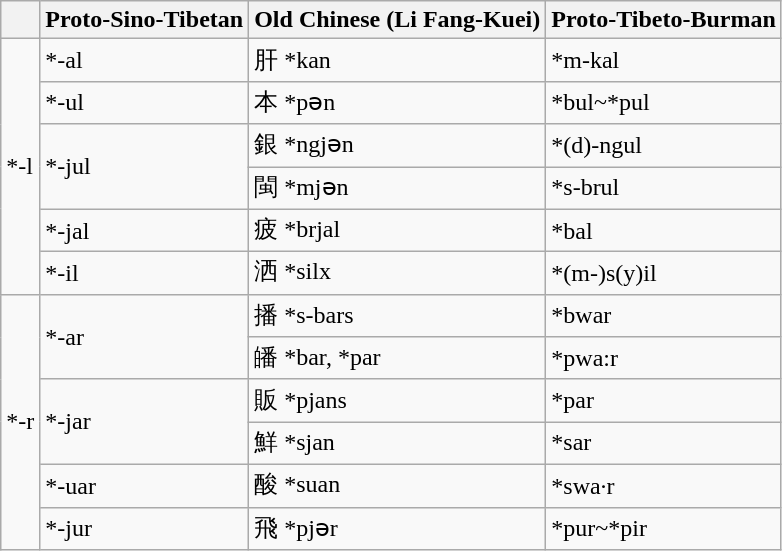<table class="wikitable">
<tr>
<th></th>
<th>Proto-Sino-Tibetan</th>
<th>Old Chinese (Li Fang-Kuei)</th>
<th>Proto-Tibeto-Burman</th>
</tr>
<tr>
<td rowspan="6">*-l</td>
<td>*-al</td>
<td>肝 *kan</td>
<td>*m-kal</td>
</tr>
<tr>
<td>*-ul</td>
<td>本 *pən</td>
<td>*bul~*pul</td>
</tr>
<tr>
<td rowspan="2">*-jul</td>
<td>銀 *ngjən</td>
<td>*(d)-ngul</td>
</tr>
<tr>
<td>閩 *mjən</td>
<td>*s-brul</td>
</tr>
<tr>
<td>*-jal</td>
<td>疲 *brjal</td>
<td>*bal</td>
</tr>
<tr>
<td>*-il</td>
<td>洒 *silx</td>
<td>*(m-)s(y)il</td>
</tr>
<tr>
<td rowspan="6">*-r</td>
<td rowspan="2">*-ar</td>
<td>播 *s-bars</td>
<td>*bwar</td>
</tr>
<tr>
<td>皤 *bar, *par</td>
<td>*pwa:r</td>
</tr>
<tr>
<td rowspan="2">*-jar</td>
<td>販 *pjans</td>
<td>*par</td>
</tr>
<tr>
<td>鮮 *sjan</td>
<td>*sar</td>
</tr>
<tr>
<td>*-uar</td>
<td>酸 *suan</td>
<td>*swa·r</td>
</tr>
<tr>
<td>*-jur</td>
<td>飛 *pjər</td>
<td>*pur~*pir</td>
</tr>
</table>
